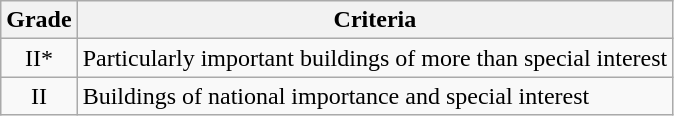<table class="wikitable">
<tr>
<th>Grade</th>
<th>Criteria</th>
</tr>
<tr>
<td align="center" >II*</td>
<td>Particularly important buildings of more than special interest</td>
</tr>
<tr>
<td align="center" >II</td>
<td>Buildings of national importance and special interest</td>
</tr>
</table>
